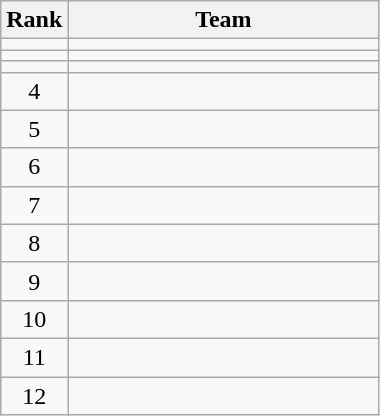<table class="wikitable" style="text-align:center">
<tr>
<th width=20>Rank</th>
<th width=200>Team</th>
</tr>
<tr>
<td></td>
<td style="text-align:left;"></td>
</tr>
<tr>
<td></td>
<td style="text-align:left;"></td>
</tr>
<tr>
<td></td>
<td style="text-align:left;"></td>
</tr>
<tr>
<td>4</td>
<td style="text-align:left;"></td>
</tr>
<tr>
<td>5</td>
<td style="text-align:left;"></td>
</tr>
<tr>
<td>6</td>
<td style="text-align:left;"></td>
</tr>
<tr>
<td>7</td>
<td style="text-align:left;"></td>
</tr>
<tr>
<td>8</td>
<td style="text-align:left;"></td>
</tr>
<tr>
<td>9</td>
<td style="text-align:left;"></td>
</tr>
<tr>
<td>10</td>
<td style="text-align:left;"></td>
</tr>
<tr>
<td>11</td>
<td style="text-align:left;"></td>
</tr>
<tr>
<td>12</td>
<td style="text-align:left;"></td>
</tr>
</table>
